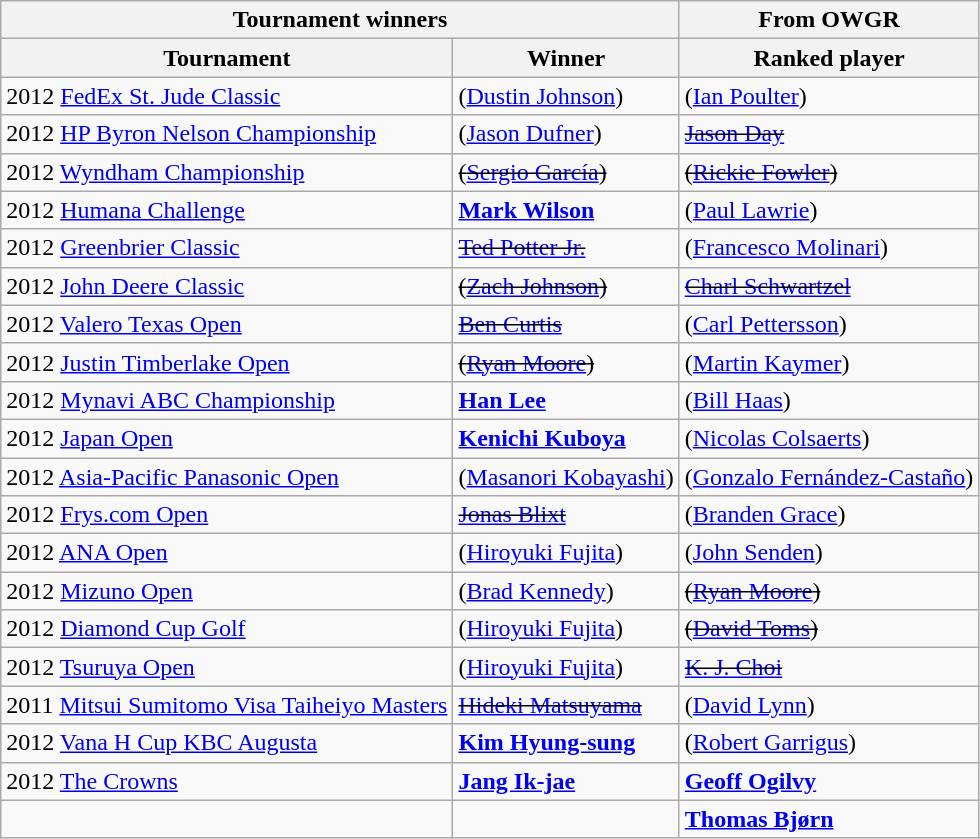<table class=wikitable>
<tr>
<th colspan=2>Tournament winners</th>
<th>From OWGR</th>
</tr>
<tr>
<th>Tournament</th>
<th>Winner</th>
<th>Ranked player</th>
</tr>
<tr>
<td>2012 <a href='#'>FedEx St. Jude Classic</a></td>
<td>(<a href='#'>Dustin Johnson</a>)</td>
<td>(<a href='#'>Ian Poulter</a>)</td>
</tr>
<tr>
<td>2012 <a href='#'>HP Byron Nelson Championship</a></td>
<td>(<a href='#'>Jason Dufner</a>)</td>
<td><s><a href='#'>Jason Day</a></s></td>
</tr>
<tr>
<td>2012 <a href='#'>Wyndham Championship</a></td>
<td><s>(<a href='#'>Sergio García</a>)</s></td>
<td><s>(<a href='#'>Rickie Fowler</a>)</s></td>
</tr>
<tr>
<td>2012 <a href='#'>Humana Challenge</a></td>
<td><strong><a href='#'>Mark Wilson</a></strong></td>
<td>(<a href='#'>Paul Lawrie</a>)</td>
</tr>
<tr>
<td>2012 <a href='#'>Greenbrier Classic</a></td>
<td><s><a href='#'>Ted Potter Jr.</a></s></td>
<td>(<a href='#'>Francesco Molinari</a>)</td>
</tr>
<tr>
<td>2012 <a href='#'>John Deere Classic</a></td>
<td><s>(<a href='#'>Zach Johnson</a>)</s></td>
<td><s><a href='#'>Charl Schwartzel</a></s></td>
</tr>
<tr>
<td>2012 <a href='#'>Valero Texas Open</a></td>
<td><s><a href='#'>Ben Curtis</a></s></td>
<td>(<a href='#'>Carl Pettersson</a>)</td>
</tr>
<tr>
<td>2012 <a href='#'>Justin Timberlake Open</a></td>
<td><s>(<a href='#'>Ryan Moore</a>)</s></td>
<td>(<a href='#'>Martin Kaymer</a>)</td>
</tr>
<tr>
<td>2012 <a href='#'>Mynavi ABC Championship</a></td>
<td><strong><a href='#'>Han Lee</a></strong></td>
<td>(<a href='#'>Bill Haas</a>)</td>
</tr>
<tr>
<td>2012 <a href='#'>Japan Open</a></td>
<td><strong><a href='#'>Kenichi Kuboya</a></strong></td>
<td>(<a href='#'>Nicolas Colsaerts</a>)</td>
</tr>
<tr>
<td>2012 <a href='#'>Asia-Pacific Panasonic Open</a></td>
<td>(<a href='#'>Masanori Kobayashi</a>)</td>
<td>(<a href='#'>Gonzalo Fernández-Castaño</a>)</td>
</tr>
<tr>
<td>2012 <a href='#'>Frys.com Open</a></td>
<td><s><a href='#'>Jonas Blixt</a></s></td>
<td>(<a href='#'>Branden Grace</a>)</td>
</tr>
<tr>
<td>2012 <a href='#'>ANA Open</a></td>
<td>(<a href='#'>Hiroyuki Fujita</a>)</td>
<td>(<a href='#'>John Senden</a>)</td>
</tr>
<tr>
<td>2012 <a href='#'>Mizuno Open</a></td>
<td>(<a href='#'>Brad Kennedy</a>)</td>
<td><s>(<a href='#'>Ryan Moore</a>)</s></td>
</tr>
<tr>
<td>2012 <a href='#'>Diamond Cup Golf</a></td>
<td>(<a href='#'>Hiroyuki Fujita</a>)</td>
<td><s>(<a href='#'>David Toms</a>)</s></td>
</tr>
<tr>
<td>2012 <a href='#'>Tsuruya Open</a></td>
<td>(<a href='#'>Hiroyuki Fujita</a>)</td>
<td><s><a href='#'>K. J. Choi</a></s></td>
</tr>
<tr>
<td>2011 <a href='#'>Mitsui Sumitomo Visa Taiheiyo Masters</a></td>
<td><s><a href='#'>Hideki Matsuyama</a></s></td>
<td>(<a href='#'>David Lynn</a>)</td>
</tr>
<tr>
<td>2012 <a href='#'>Vana H Cup KBC Augusta</a></td>
<td><strong><a href='#'>Kim Hyung-sung</a></strong></td>
<td>(<a href='#'>Robert Garrigus</a>)</td>
</tr>
<tr>
<td>2012 <a href='#'>The Crowns</a></td>
<td><strong><a href='#'>Jang Ik-jae</a></strong></td>
<td><strong><a href='#'>Geoff Ogilvy</a></strong></td>
</tr>
<tr>
<td></td>
<td></td>
<td><strong><a href='#'>Thomas Bjørn</a></strong></td>
</tr>
</table>
